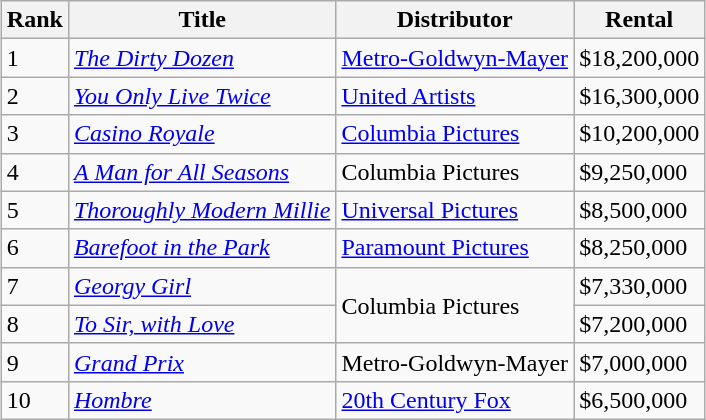<table class="wikitable sortable" style="margin:auto; margin:auto;">
<tr>
<th>Rank</th>
<th>Title</th>
<th>Distributor</th>
<th>Rental</th>
</tr>
<tr>
<td>1</td>
<td><em><a href='#'>The Dirty Dozen</a></em></td>
<td><a href='#'>Metro-Goldwyn-Mayer</a></td>
<td>$18,200,000</td>
</tr>
<tr>
<td>2</td>
<td><a href='#'><em>You Only Live Twice</em></a></td>
<td><a href='#'>United Artists</a></td>
<td>$16,300,000</td>
</tr>
<tr>
<td>3</td>
<td><em><a href='#'>Casino Royale</a></em></td>
<td><a href='#'>Columbia Pictures</a></td>
<td>$10,200,000</td>
</tr>
<tr>
<td>4</td>
<td><em><a href='#'>A Man for All Seasons</a></em></td>
<td>Columbia Pictures</td>
<td>$9,250,000</td>
</tr>
<tr>
<td>5</td>
<td><em><a href='#'>Thoroughly Modern Millie</a></em></td>
<td><a href='#'>Universal Pictures</a></td>
<td>$8,500,000</td>
</tr>
<tr>
<td>6</td>
<td><em><a href='#'>Barefoot in the Park</a></em></td>
<td><a href='#'>Paramount Pictures</a></td>
<td>$8,250,000</td>
</tr>
<tr>
<td>7</td>
<td><em><a href='#'>Georgy Girl</a></em></td>
<td rowspan="2">Columbia Pictures</td>
<td>$7,330,000</td>
</tr>
<tr>
<td>8</td>
<td><em><a href='#'>To Sir, with Love</a></em></td>
<td>$7,200,000</td>
</tr>
<tr>
<td>9</td>
<td><em><a href='#'>Grand Prix</a></em></td>
<td>Metro-Goldwyn-Mayer</td>
<td>$7,000,000</td>
</tr>
<tr>
<td>10</td>
<td><em><a href='#'>Hombre</a></em></td>
<td><a href='#'>20th Century Fox</a></td>
<td>$6,500,000</td>
</tr>
</table>
